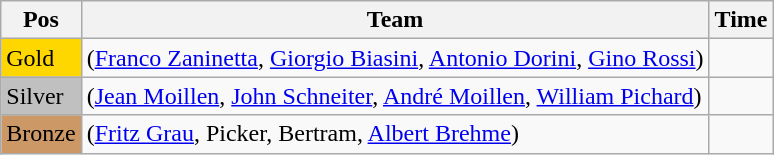<table class="wikitable">
<tr>
<th>Pos</th>
<th>Team</th>
<th>Time</th>
</tr>
<tr>
<td style="background:gold">Gold</td>
<td> (<a href='#'>Franco Zaninetta</a>, <a href='#'>Giorgio Biasini</a>, <a href='#'>Antonio Dorini</a>, <a href='#'>Gino Rossi</a>)</td>
<td></td>
</tr>
<tr>
<td style="background:silver">Silver</td>
<td> (<a href='#'>Jean Moillen</a>, <a href='#'>John Schneiter</a>, <a href='#'>André Moillen</a>, <a href='#'>William Pichard</a>)</td>
<td></td>
</tr>
<tr>
<td style="background:#cc9966">Bronze</td>
<td> (<a href='#'>Fritz Grau</a>, Picker, Bertram, <a href='#'>Albert Brehme</a>)</td>
<td></td>
</tr>
</table>
